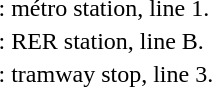<table border="0">
<tr>
<td> </td>
<td>: métro station, line 1.</td>
</tr>
<tr>
<td> </td>
<td>: RER station, line B.</td>
</tr>
<tr>
<td>  </td>
<td>: tramway stop, line 3.</td>
</tr>
</table>
